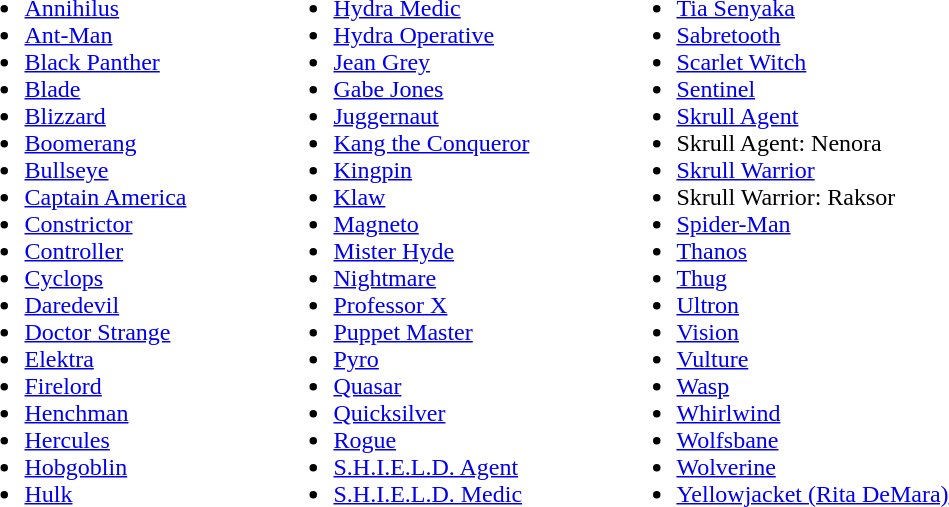<table>
<tr>
<td valign="top"><br><ul><li><a href='#'>Annihilus</a></li><li><a href='#'>Ant-Man</a></li><li><a href='#'>Black Panther</a></li><li><a href='#'>Blade</a></li><li><a href='#'>Blizzard</a></li><li><a href='#'>Boomerang</a></li><li><a href='#'>Bullseye</a></li><li><a href='#'>Captain America</a></li><li><a href='#'>Constrictor</a></li><li><a href='#'>Controller</a></li><li><a href='#'>Cyclops</a></li><li><a href='#'>Daredevil</a></li><li><a href='#'>Doctor Strange</a></li><li><a href='#'>Elektra</a></li><li><a href='#'>Firelord</a></li><li><a href='#'>Henchman</a></li><li><a href='#'>Hercules</a></li><li><a href='#'>Hobgoblin</a></li><li><a href='#'>Hulk</a></li></ul></td>
<td width="50"> </td>
<td valign="top"><br><ul><li><a href='#'>Hydra Medic</a></li><li><a href='#'>Hydra Operative</a></li><li><a href='#'>Jean Grey</a></li><li><a href='#'>Gabe Jones</a></li><li><a href='#'>Juggernaut</a></li><li><a href='#'>Kang the Conqueror</a></li><li><a href='#'>Kingpin</a></li><li><a href='#'>Klaw</a></li><li><a href='#'>Magneto</a></li><li><a href='#'>Mister Hyde</a></li><li><a href='#'>Nightmare</a></li><li><a href='#'>Professor X</a></li><li><a href='#'>Puppet Master</a></li><li><a href='#'>Pyro</a></li><li><a href='#'>Quasar</a></li><li><a href='#'>Quicksilver</a></li><li><a href='#'>Rogue</a></li><li><a href='#'>S.H.I.E.L.D. Agent</a></li><li><a href='#'>S.H.I.E.L.D. Medic</a></li></ul></td>
<td width="50"> </td>
<td valign="top"><br><ul><li><a href='#'>Tia Senyaka</a></li><li><a href='#'>Sabretooth</a></li><li><a href='#'>Scarlet Witch</a></li><li><a href='#'>Sentinel</a></li><li><a href='#'>Skrull Agent</a></li><li>Skrull Agent: Nenora</li><li><a href='#'>Skrull Warrior</a></li><li>Skrull Warrior: Raksor</li><li><a href='#'>Spider-Man</a></li><li><a href='#'>Thanos</a></li><li><a href='#'>Thug</a></li><li><a href='#'>Ultron</a></li><li><a href='#'>Vision</a></li><li><a href='#'>Vulture</a></li><li><a href='#'>Wasp</a></li><li><a href='#'>Whirlwind</a></li><li><a href='#'>Wolfsbane</a></li><li><a href='#'>Wolverine</a></li><li><a href='#'>Yellowjacket (Rita DeMara)</a></li></ul></td>
</tr>
</table>
